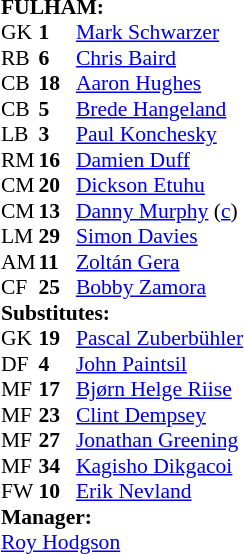<table style="font-size: 90%" cellspacing="0" cellpadding="0" align=center>
<tr>
<td colspan="4"><strong>FULHAM:</strong></td>
</tr>
<tr>
<th width=25></th>
<th width=25></th>
</tr>
<tr>
<td>GK</td>
<td><strong>1</strong></td>
<td> <a href='#'>Mark Schwarzer</a></td>
</tr>
<tr>
<td>RB</td>
<td><strong>6</strong></td>
<td> <a href='#'>Chris Baird</a></td>
</tr>
<tr>
<td>CB</td>
<td><strong>18</strong></td>
<td> <a href='#'>Aaron Hughes</a></td>
</tr>
<tr>
<td>CB</td>
<td><strong>5</strong></td>
<td> <a href='#'>Brede Hangeland</a></td>
<td></td>
</tr>
<tr>
<td>LB</td>
<td><strong>3</strong></td>
<td> <a href='#'>Paul Konchesky</a></td>
</tr>
<tr>
<td>RM</td>
<td><strong>16</strong></td>
<td> <a href='#'>Damien Duff</a></td>
<td></td>
<td></td>
</tr>
<tr>
<td>CM</td>
<td><strong>20</strong></td>
<td> <a href='#'>Dickson Etuhu</a></td>
</tr>
<tr>
<td>CM</td>
<td><strong>13</strong></td>
<td> <a href='#'>Danny Murphy</a> (<a href='#'>c</a>)</td>
<td></td>
<td></td>
</tr>
<tr>
<td>LM</td>
<td><strong>29</strong></td>
<td> <a href='#'>Simon Davies</a></td>
</tr>
<tr>
<td>AM</td>
<td><strong>11</strong></td>
<td> <a href='#'>Zoltán Gera</a></td>
</tr>
<tr>
<td>CF</td>
<td><strong>25</strong></td>
<td> <a href='#'>Bobby Zamora</a></td>
<td></td>
<td></td>
</tr>
<tr>
<td colspan=3><strong>Substitutes:</strong></td>
</tr>
<tr>
<td>GK</td>
<td><strong>19</strong></td>
<td> <a href='#'>Pascal Zuberbühler</a></td>
</tr>
<tr>
<td>DF</td>
<td><strong>4</strong></td>
<td> <a href='#'>John Paintsil</a></td>
</tr>
<tr>
<td>MF</td>
<td><strong>17</strong></td>
<td> <a href='#'>Bjørn Helge Riise</a></td>
</tr>
<tr>
<td>MF</td>
<td><strong>23</strong></td>
<td> <a href='#'>Clint Dempsey</a></td>
<td></td>
<td></td>
</tr>
<tr>
<td>MF</td>
<td><strong>27</strong></td>
<td> <a href='#'>Jonathan Greening</a></td>
<td></td>
<td></td>
</tr>
<tr>
<td>MF</td>
<td><strong>34</strong></td>
<td> <a href='#'>Kagisho Dikgacoi</a></td>
</tr>
<tr>
<td>FW</td>
<td><strong>10</strong></td>
<td> <a href='#'>Erik Nevland</a></td>
<td></td>
<td></td>
</tr>
<tr>
<td colspan=3><strong>Manager:</strong></td>
</tr>
<tr>
<td colspan=4> <a href='#'>Roy Hodgson</a></td>
</tr>
</table>
